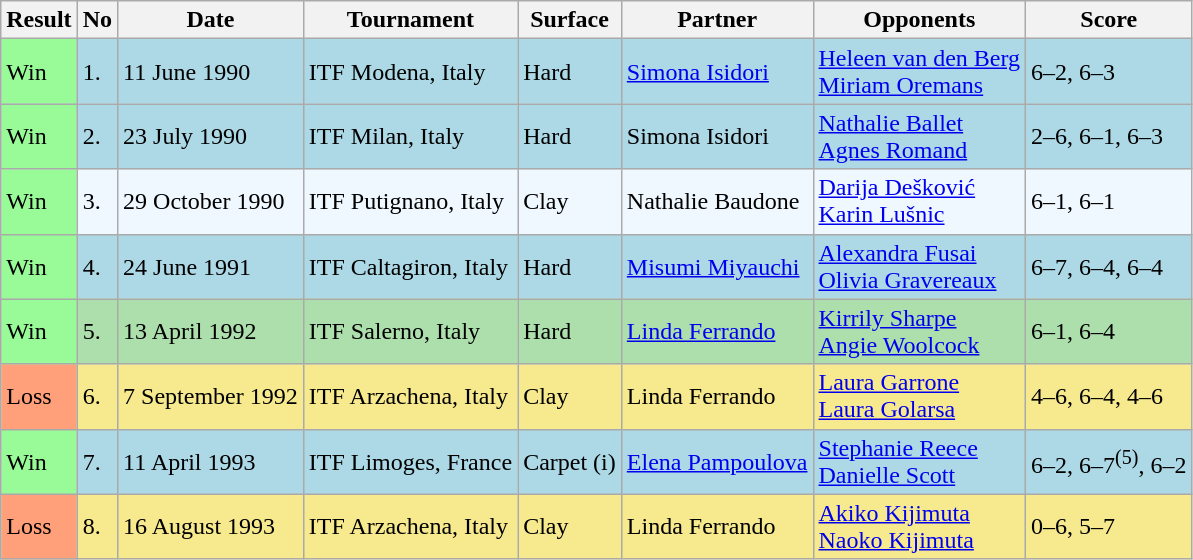<table class="sortable wikitable">
<tr>
<th>Result</th>
<th>No</th>
<th>Date</th>
<th>Tournament</th>
<th>Surface</th>
<th>Partner</th>
<th>Opponents</th>
<th class="unsortable">Score</th>
</tr>
<tr style="background:lightblue;">
<td style="background:#98fb98;">Win</td>
<td>1.</td>
<td>11 June 1990</td>
<td>ITF Modena, Italy</td>
<td>Hard</td>
<td> <a href='#'>Simona Isidori</a></td>
<td> <a href='#'>Heleen van den Berg</a> <br>  <a href='#'>Miriam Oremans</a></td>
<td>6–2, 6–3</td>
</tr>
<tr style="background:lightblue;">
<td style="background:#98fb98;">Win</td>
<td>2.</td>
<td>23 July 1990</td>
<td>ITF Milan, Italy</td>
<td>Hard</td>
<td> Simona Isidori</td>
<td> <a href='#'>Nathalie Ballet</a> <br>  <a href='#'>Agnes Romand</a></td>
<td>2–6, 6–1, 6–3</td>
</tr>
<tr style="background:#f0f8ff;">
<td style="background:#98fb98;">Win</td>
<td>3.</td>
<td>29 October 1990</td>
<td>ITF Putignano, Italy</td>
<td>Clay</td>
<td> Nathalie Baudone</td>
<td> <a href='#'>Darija Dešković</a> <br>  <a href='#'>Karin Lušnic</a></td>
<td>6–1, 6–1</td>
</tr>
<tr style="background:lightblue;">
<td style="background:#98fb98;">Win</td>
<td>4.</td>
<td>24 June 1991</td>
<td>ITF Caltagiron, Italy</td>
<td>Hard</td>
<td> <a href='#'>Misumi Miyauchi</a></td>
<td> <a href='#'>Alexandra Fusai</a> <br>  <a href='#'>Olivia Gravereaux</a></td>
<td>6–7, 6–4, 6–4</td>
</tr>
<tr style="background:#addfad;">
<td style="background:#98fb98;">Win</td>
<td>5.</td>
<td>13 April 1992</td>
<td>ITF Salerno, Italy</td>
<td>Hard</td>
<td> <a href='#'>Linda Ferrando</a></td>
<td> <a href='#'>Kirrily Sharpe</a> <br>  <a href='#'>Angie Woolcock</a></td>
<td>6–1, 6–4</td>
</tr>
<tr style="background:#f7e98e;">
<td style="background:#ffa07a;">Loss</td>
<td>6.</td>
<td>7 September 1992</td>
<td>ITF Arzachena, Italy</td>
<td>Clay</td>
<td> Linda Ferrando</td>
<td> <a href='#'>Laura Garrone</a> <br>  <a href='#'>Laura Golarsa</a></td>
<td>4–6, 6–4, 4–6</td>
</tr>
<tr bgcolor="lightblue">
<td style="background:#98fb98;">Win</td>
<td>7.</td>
<td>11 April 1993</td>
<td>ITF Limoges, France</td>
<td>Carpet (i)</td>
<td> <a href='#'>Elena Pampoulova</a></td>
<td> <a href='#'>Stephanie Reece</a> <br> <a href='#'>Danielle Scott</a></td>
<td>6–2, 6–7<sup>(5)</sup>, 6–2</td>
</tr>
<tr style="background:#f7e98e;">
<td style="background:#ffa07a;">Loss</td>
<td>8.</td>
<td>16 August 1993</td>
<td>ITF Arzachena, Italy</td>
<td>Clay</td>
<td> Linda Ferrando</td>
<td> <a href='#'>Akiko Kijimuta</a> <br>  <a href='#'>Naoko Kijimuta</a></td>
<td>0–6, 5–7</td>
</tr>
</table>
